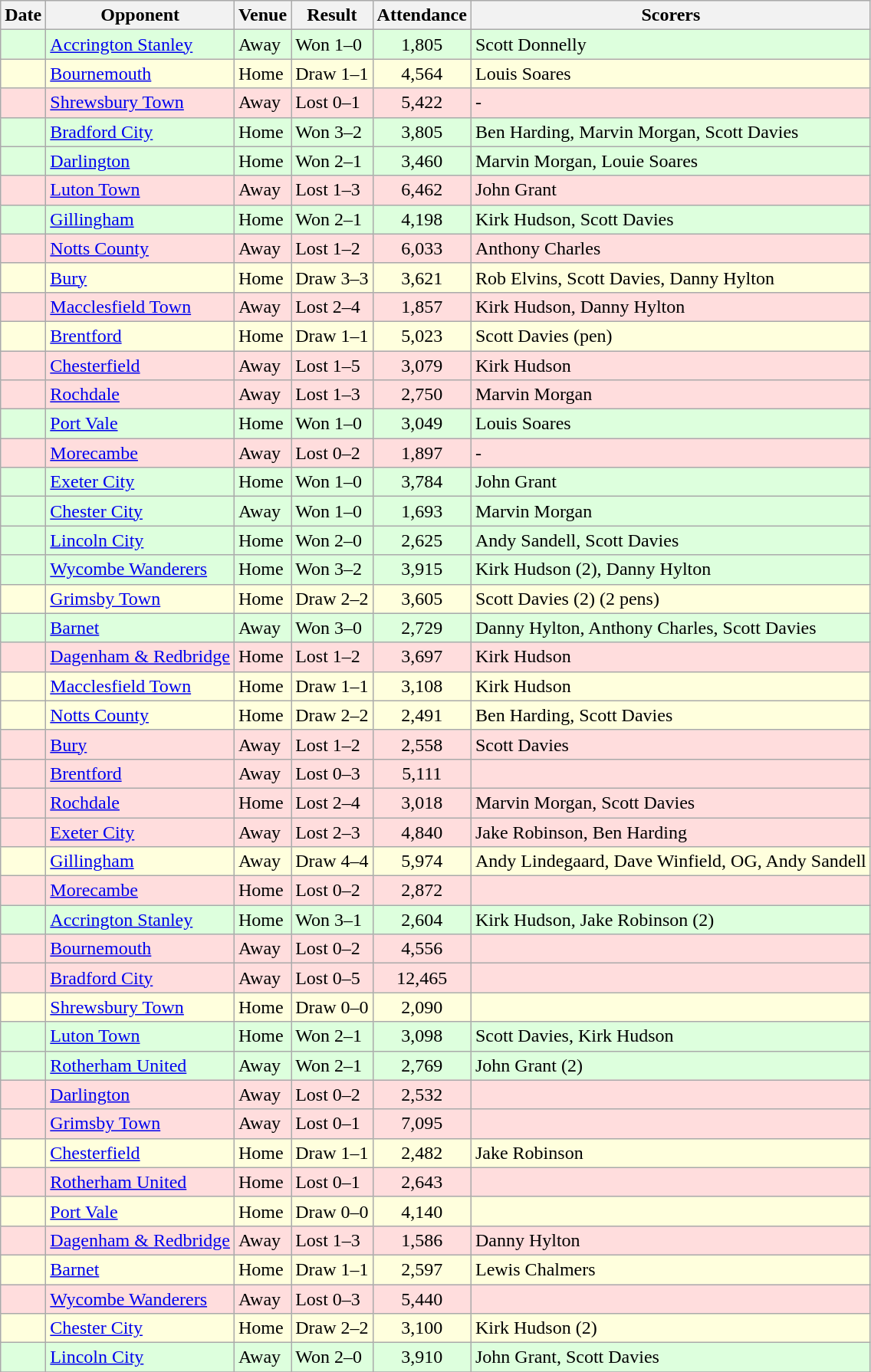<table class="wikitable sortable">
<tr>
<th>Date</th>
<th>Opponent</th>
<th>Venue</th>
<th class=unsortable>Result</th>
<th>Attendance</th>
<th class=unsortable>Scorers</th>
</tr>
<tr style="background: #ddffdd;">
<td></td>
<td><a href='#'>Accrington Stanley</a></td>
<td>Away</td>
<td>Won 1–0</td>
<td align="center">1,805</td>
<td>Scott Donnelly</td>
</tr>
<tr bgcolor="#ffffdd">
<td></td>
<td><a href='#'>Bournemouth</a></td>
<td>Home</td>
<td>Draw 1–1</td>
<td align="center">4,564</td>
<td>Louis Soares</td>
</tr>
<tr style="background: #ffdddd;">
<td></td>
<td><a href='#'>Shrewsbury Town</a></td>
<td>Away</td>
<td>Lost 0–1</td>
<td align="center">5,422</td>
<td>-</td>
</tr>
<tr style="background: #ddffdd;">
<td></td>
<td><a href='#'>Bradford City</a></td>
<td>Home</td>
<td>Won 3–2</td>
<td align="center">3,805</td>
<td>Ben Harding, Marvin Morgan, Scott Davies</td>
</tr>
<tr style="background: #ddffdd;">
<td></td>
<td><a href='#'>Darlington</a></td>
<td>Home</td>
<td>Won 2–1</td>
<td align="center">3,460</td>
<td>Marvin Morgan, Louie Soares</td>
</tr>
<tr style="background: #ffdddd;">
<td></td>
<td><a href='#'>Luton Town</a></td>
<td>Away</td>
<td>Lost 1–3</td>
<td align="center">6,462</td>
<td>John Grant</td>
</tr>
<tr style="background: #ddffdd;">
<td></td>
<td><a href='#'>Gillingham</a></td>
<td>Home</td>
<td>Won 2–1</td>
<td align="center">4,198</td>
<td>Kirk Hudson, Scott Davies</td>
</tr>
<tr style="background: #ffdddd;">
<td></td>
<td><a href='#'>Notts County</a></td>
<td>Away</td>
<td>Lost 1–2</td>
<td align="center">6,033</td>
<td>Anthony Charles</td>
</tr>
<tr bgcolor="#ffffdd">
<td></td>
<td><a href='#'>Bury</a></td>
<td>Home</td>
<td>Draw 3–3</td>
<td align="center">3,621</td>
<td>Rob Elvins, Scott Davies, Danny Hylton</td>
</tr>
<tr style="background: #ffdddd;">
<td></td>
<td><a href='#'>Macclesfield Town</a></td>
<td>Away</td>
<td>Lost 2–4</td>
<td align="center">1,857</td>
<td>Kirk Hudson, Danny Hylton</td>
</tr>
<tr bgcolor="#ffffdd">
<td></td>
<td><a href='#'>Brentford</a></td>
<td>Home</td>
<td>Draw 1–1</td>
<td align="center">5,023</td>
<td>Scott Davies (pen)</td>
</tr>
<tr style="background: #ffdddd;">
<td></td>
<td><a href='#'>Chesterfield</a></td>
<td>Away</td>
<td>Lost 1–5</td>
<td align="center">3,079</td>
<td>Kirk Hudson</td>
</tr>
<tr style="background: #ffdddd;">
<td></td>
<td><a href='#'>Rochdale</a></td>
<td>Away</td>
<td>Lost 1–3</td>
<td align="center">2,750</td>
<td>Marvin Morgan</td>
</tr>
<tr style="background: #ddffdd;">
<td></td>
<td><a href='#'>Port Vale</a></td>
<td>Home</td>
<td>Won 1–0</td>
<td align="center">3,049</td>
<td>Louis Soares</td>
</tr>
<tr style="background: #ffdddd;">
<td></td>
<td><a href='#'>Morecambe</a></td>
<td>Away</td>
<td>Lost 0–2</td>
<td align="center">1,897</td>
<td>-</td>
</tr>
<tr style="background: #ddffdd;">
<td></td>
<td><a href='#'>Exeter City</a></td>
<td>Home</td>
<td>Won 1–0</td>
<td align="center">3,784</td>
<td>John Grant</td>
</tr>
<tr style="background: #ddffdd;">
<td></td>
<td><a href='#'>Chester City</a></td>
<td>Away</td>
<td>Won 1–0</td>
<td align="center">1,693</td>
<td>Marvin Morgan</td>
</tr>
<tr style="background: #ddffdd;">
<td></td>
<td><a href='#'>Lincoln City</a></td>
<td>Home</td>
<td>Won 2–0</td>
<td align="center">2,625</td>
<td>Andy Sandell, Scott Davies</td>
</tr>
<tr style="background: #ddffdd;">
<td></td>
<td><a href='#'>Wycombe Wanderers</a></td>
<td>Home</td>
<td>Won 3–2</td>
<td align="center">3,915</td>
<td>Kirk Hudson (2), Danny Hylton</td>
</tr>
<tr bgcolor="#ffffdd">
<td></td>
<td><a href='#'>Grimsby Town</a></td>
<td>Home</td>
<td>Draw 2–2</td>
<td align="center">3,605</td>
<td>Scott Davies (2) (2 pens)</td>
</tr>
<tr style="background: #ddffdd;">
<td></td>
<td><a href='#'>Barnet</a></td>
<td>Away</td>
<td>Won 3–0</td>
<td align="center">2,729</td>
<td>Danny Hylton, Anthony Charles, Scott Davies</td>
</tr>
<tr style="background: #ffdddd;">
<td></td>
<td><a href='#'>Dagenham & Redbridge</a></td>
<td>Home</td>
<td>Lost 1–2</td>
<td align="center">3,697</td>
<td>Kirk Hudson</td>
</tr>
<tr bgcolor="#ffffdd">
<td></td>
<td><a href='#'>Macclesfield Town</a></td>
<td>Home</td>
<td>Draw 1–1</td>
<td align="center">3,108</td>
<td>Kirk Hudson</td>
</tr>
<tr bgcolor="#ffffdd">
<td></td>
<td><a href='#'>Notts County</a></td>
<td>Home</td>
<td>Draw 2–2</td>
<td align="center">2,491</td>
<td>Ben Harding, Scott Davies</td>
</tr>
<tr style="background: #ffdddd;">
<td></td>
<td><a href='#'>Bury</a></td>
<td>Away</td>
<td>Lost 1–2</td>
<td align="center">2,558</td>
<td>Scott Davies</td>
</tr>
<tr style="background: #ffdddd;">
<td></td>
<td><a href='#'>Brentford</a></td>
<td>Away</td>
<td>Lost 0–3</td>
<td align="center">5,111</td>
<td></td>
</tr>
<tr style="background: #ffdddd;">
<td></td>
<td><a href='#'>Rochdale</a></td>
<td>Home</td>
<td>Lost 2–4</td>
<td align="center">3,018</td>
<td>Marvin Morgan, Scott Davies</td>
</tr>
<tr style="background: #ffdddd;">
<td></td>
<td><a href='#'>Exeter City</a></td>
<td>Away</td>
<td>Lost 2–3</td>
<td align="center">4,840</td>
<td>Jake Robinson, Ben Harding</td>
</tr>
<tr bgcolor="#ffffdd">
<td></td>
<td><a href='#'>Gillingham</a></td>
<td>Away</td>
<td>Draw 4–4</td>
<td align="center">5,974</td>
<td>Andy Lindegaard, Dave Winfield, OG, Andy Sandell</td>
</tr>
<tr style="background: #ffdddd;">
<td></td>
<td><a href='#'>Morecambe</a></td>
<td>Home</td>
<td>Lost 0–2</td>
<td align="center">2,872</td>
<td></td>
</tr>
<tr style="background: #ddffdd;">
<td></td>
<td><a href='#'>Accrington Stanley</a></td>
<td>Home</td>
<td>Won 3–1</td>
<td align="center">2,604</td>
<td>Kirk Hudson, Jake Robinson (2)</td>
</tr>
<tr style="background: #ffdddd;">
<td></td>
<td><a href='#'>Bournemouth</a></td>
<td>Away</td>
<td>Lost 0–2</td>
<td align="center">4,556</td>
<td></td>
</tr>
<tr style="background: #ffdddd;">
<td></td>
<td><a href='#'>Bradford City</a></td>
<td>Away</td>
<td>Lost 0–5</td>
<td align="center">12,465</td>
<td></td>
</tr>
<tr bgcolor="#ffffdd">
<td></td>
<td><a href='#'>Shrewsbury Town</a></td>
<td>Home</td>
<td>Draw 0–0</td>
<td align="center">2,090</td>
<td></td>
</tr>
<tr style="background: #ddffdd;">
<td></td>
<td><a href='#'>Luton Town</a></td>
<td>Home</td>
<td>Won 2–1</td>
<td align="center">3,098</td>
<td>Scott Davies, Kirk Hudson</td>
</tr>
<tr style="background: #ddffdd;">
<td></td>
<td><a href='#'>Rotherham United</a></td>
<td>Away</td>
<td>Won 2–1</td>
<td align="center">2,769</td>
<td>John Grant (2)</td>
</tr>
<tr style="background: #ffdddd;">
<td></td>
<td><a href='#'>Darlington</a></td>
<td>Away</td>
<td>Lost 0–2</td>
<td align="center">2,532</td>
<td></td>
</tr>
<tr style="background: #ffdddd;">
<td></td>
<td><a href='#'>Grimsby Town</a></td>
<td>Away</td>
<td>Lost 0–1</td>
<td align="center">7,095</td>
<td></td>
</tr>
<tr bgcolor="#ffffdd">
<td></td>
<td><a href='#'>Chesterfield</a></td>
<td>Home</td>
<td>Draw 1–1</td>
<td align="center">2,482</td>
<td>Jake Robinson</td>
</tr>
<tr style="background: #ffdddd;">
<td></td>
<td><a href='#'>Rotherham United</a></td>
<td>Home</td>
<td>Lost 0–1</td>
<td align="center">2,643</td>
<td></td>
</tr>
<tr bgcolor="#ffffdd">
<td></td>
<td><a href='#'>Port Vale</a></td>
<td>Home</td>
<td>Draw 0–0</td>
<td align="center">4,140</td>
<td></td>
</tr>
<tr style="background: #ffdddd;">
<td></td>
<td><a href='#'>Dagenham & Redbridge</a></td>
<td>Away</td>
<td>Lost 1–3</td>
<td align="center">1,586</td>
<td>Danny Hylton</td>
</tr>
<tr bgcolor="#ffffdd">
<td></td>
<td><a href='#'>Barnet</a></td>
<td>Home</td>
<td>Draw 1–1</td>
<td align="center">2,597</td>
<td>Lewis Chalmers</td>
</tr>
<tr style="background: #ffdddd;">
<td></td>
<td><a href='#'>Wycombe Wanderers</a></td>
<td>Away</td>
<td>Lost 0–3</td>
<td align="center">5,440</td>
<td></td>
</tr>
<tr bgcolor="#ffffdd">
<td></td>
<td><a href='#'>Chester City</a></td>
<td>Home</td>
<td>Draw 2–2</td>
<td align="center">3,100</td>
<td>Kirk Hudson (2)</td>
</tr>
<tr style="background: #ddffdd;">
<td></td>
<td><a href='#'>Lincoln City</a></td>
<td>Away</td>
<td>Won 2–0</td>
<td align="center">3,910</td>
<td>John Grant, Scott Davies</td>
</tr>
<tr>
</tr>
</table>
